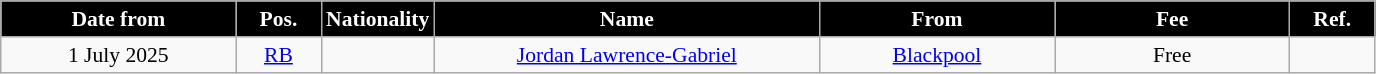<table class="wikitable"  style="text-align:center; font-size:90%; ">
<tr>
<th style="background:#000000; color:#FFFFFF; width:150px;">Date from</th>
<th style="background:#000000; color:#FFFFFF; width:50px;">Pos.</th>
<th style="background:#000000; color:#FFFFFF; width:50px;">Nationality</th>
<th style="background:#000000; color:#FFFFFF; width:250px;">Name</th>
<th style="background:#000000; color:#FFFFFF; width:150px;">From</th>
<th style="background:#000000; color:#FFFFFF; width:150px;">Fee</th>
<th style="background:#000000; color:#FFFFFF; width:50px;">Ref.</th>
</tr>
<tr>
<td>1 July 2025</td>
<td><a href='#'>RB</a></td>
<td></td>
<td><a href='#'>Jordan Lawrence-Gabriel</a></td>
<td><a href='#'>Blackpool</a></td>
<td>Free</td>
<td></td>
</tr>
</table>
